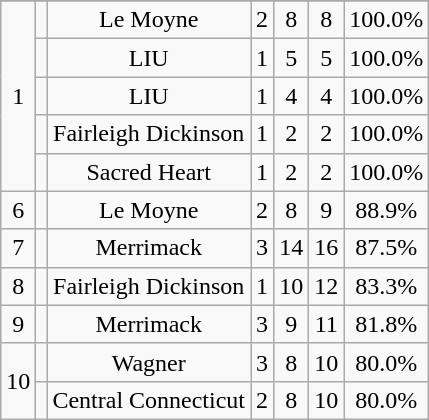<table class="wikitable sortable" style="text-align:center">
<tr>
</tr>
<tr>
<td rowspan="5">1</td>
<td></td>
<td>Le Moyne</td>
<td>2</td>
<td>8</td>
<td>8</td>
<td>100.0%</td>
</tr>
<tr>
<td></td>
<td>LIU</td>
<td>1</td>
<td>5</td>
<td>5</td>
<td>100.0%</td>
</tr>
<tr>
<td></td>
<td>LIU</td>
<td>1</td>
<td>4</td>
<td>4</td>
<td>100.0%</td>
</tr>
<tr>
<td></td>
<td>Fairleigh Dickinson</td>
<td>1</td>
<td>2</td>
<td>2</td>
<td>100.0%</td>
</tr>
<tr>
<td></td>
<td>Sacred Heart</td>
<td>1</td>
<td>2</td>
<td>2</td>
<td>100.0%</td>
</tr>
<tr>
<td>6</td>
<td></td>
<td>Le Moyne</td>
<td>2</td>
<td>8</td>
<td>9</td>
<td>88.9%</td>
</tr>
<tr>
<td>7</td>
<td></td>
<td>Merrimack</td>
<td>3</td>
<td>14</td>
<td>16</td>
<td>87.5%</td>
</tr>
<tr>
<td>8</td>
<td></td>
<td>Fairleigh Dickinson</td>
<td>1</td>
<td>10</td>
<td>12</td>
<td>83.3%</td>
</tr>
<tr>
<td>9</td>
<td></td>
<td>Merrimack</td>
<td>3</td>
<td>9</td>
<td>11</td>
<td>81.8%</td>
</tr>
<tr>
<td rowspan="2">10</td>
<td></td>
<td>Wagner</td>
<td>3</td>
<td>8</td>
<td>10</td>
<td>80.0%</td>
</tr>
<tr>
<td></td>
<td>Central Connecticut</td>
<td>2</td>
<td>8</td>
<td>10</td>
<td>80.0%</td>
</tr>
</table>
